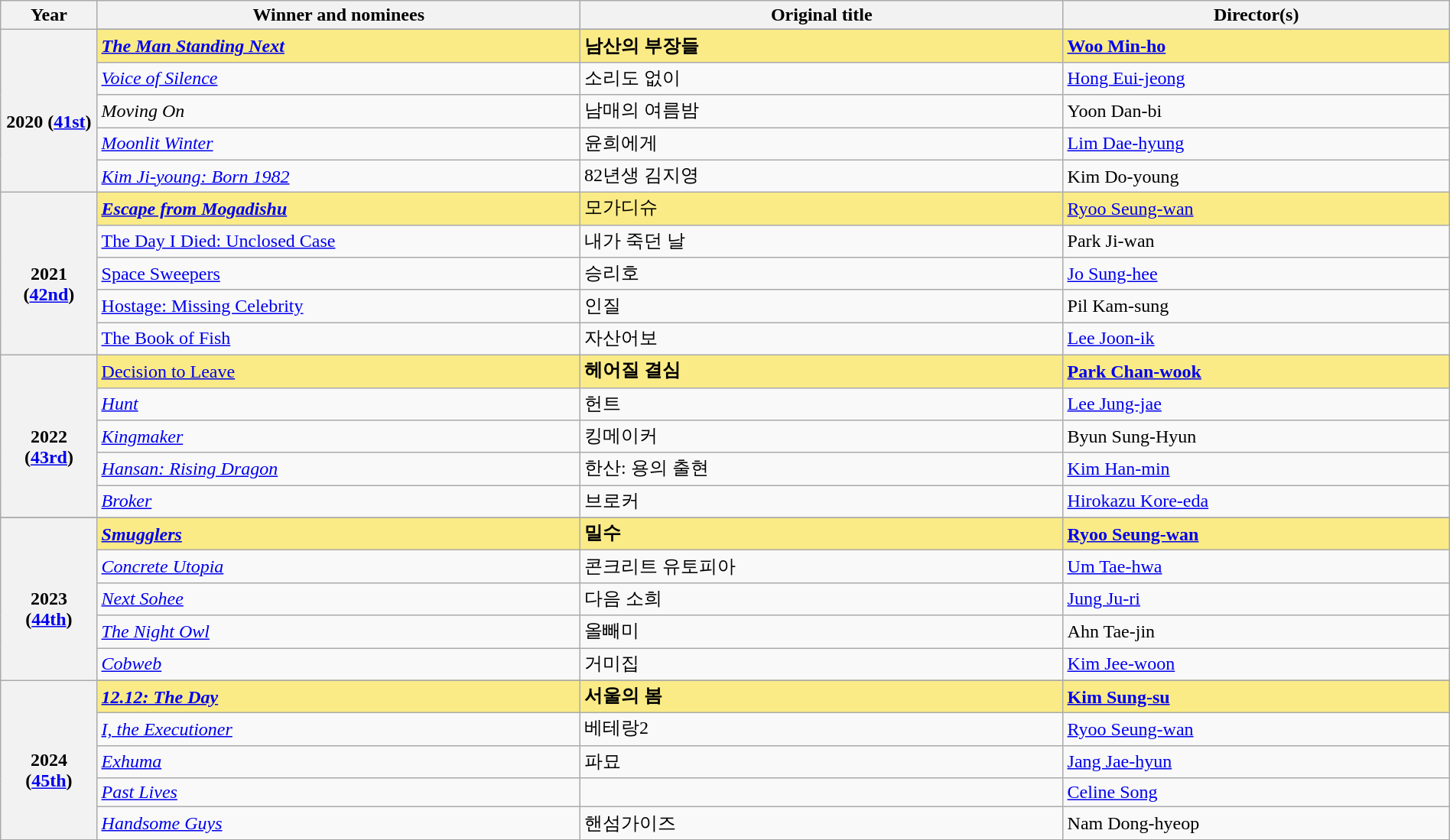<table class="wikitable" style="width:100%;" cellpadding="6">
<tr>
<th style="width:5%;">Year</th>
<th style="width:25%;">Winner and nominees</th>
<th style="width:25%;">Original title</th>
<th style="width:20%;">Director(s)</th>
</tr>
<tr>
<th rowspan="6"><div><br>2020
(<a href='#'>41st</a>)</div></th>
</tr>
<tr style="background:#FAEB86;">
<td><strong><em><a href='#'>The Man Standing Next</a></em></strong> </td>
<td><strong>남산의 부장들</strong></td>
<td><strong><a href='#'>Woo Min-ho</a></strong></td>
</tr>
<tr>
<td><a href='#'><em>Voice of Silence</em></a></td>
<td>소리도 없이</td>
<td><a href='#'>Hong Eui-jeong</a></td>
</tr>
<tr>
<td><em>Moving On</em></td>
<td>남매의 여름밤</td>
<td>Yoon Dan-bi</td>
</tr>
<tr>
<td><em><a href='#'>Moonlit Winter</a></em></td>
<td>윤희에게</td>
<td><a href='#'>Lim Dae-hyung</a></td>
</tr>
<tr>
<td><em><a href='#'>Kim Ji-young: Born 1982</a></em></td>
<td>82년생 김지영</td>
<td>Kim Do-young</td>
</tr>
<tr>
<th rowspan="5"><div><br>2021
(<a href='#'>42nd</a>)</div></th>
<td style="background:#FAEB86;"><strong><em><a href='#'>Escape from Mogadishu</a><em> <strong></td>
<td style="background:#FAEB86;"></strong>모가디슈<strong></td>
<td style="background:#FAEB86;"></strong><a href='#'>Ryoo Seung-wan</a><strong></td>
</tr>
<tr>
<td></em><a href='#'>The Day I Died: Unclosed Case</a><em></td>
<td>내가 죽던 날</td>
<td>Park Ji-wan</td>
</tr>
<tr>
<td></em><a href='#'>Space Sweepers</a><em></td>
<td>승리호</td>
<td><a href='#'>Jo Sung-hee</a></td>
</tr>
<tr>
<td></em><a href='#'>Hostage: Missing Celebrity</a><em></td>
<td>인질</td>
<td>Pil Kam-sung</td>
</tr>
<tr>
<td></em><a href='#'>The Book of Fish</a><em></td>
<td>자산어보</td>
<td><a href='#'>Lee Joon-ik</a></td>
</tr>
<tr>
<th rowspan="5"><div><br>2022
(<a href='#'>43rd</a>)</div></th>
<td style="background:#FAEB86;"></em></strong><a href='#'>Decision to Leave</a></em> </strong></td>
<td style="background:#FAEB86;"><strong>헤어질 결심</strong></td>
<td style="background:#FAEB86;"><strong><a href='#'>Park Chan-wook</a></strong></td>
</tr>
<tr>
<td><em><a href='#'>Hunt</a></em></td>
<td>헌트</td>
<td><a href='#'>Lee Jung-jae</a></td>
</tr>
<tr>
<td><em><a href='#'>Kingmaker</a></em></td>
<td>킹메이커</td>
<td>Byun Sung-Hyun</td>
</tr>
<tr>
<td><em><a href='#'>Hansan: Rising Dragon</a></em></td>
<td>한산: 용의 출현</td>
<td><a href='#'>Kim Han-min</a></td>
</tr>
<tr>
<td><em><a href='#'>Broker</a></em></td>
<td>브로커</td>
<td><a href='#'>Hirokazu Kore-eda</a></td>
</tr>
<tr>
</tr>
<tr>
<th rowspan="6"><div><br>2023
(<a href='#'>44th</a>)</div></th>
</tr>
<tr style="background:#FAEB86;">
<td><strong><em><a href='#'>Smugglers</a></em></strong> </td>
<td><strong>밀수</strong></td>
<td><strong><a href='#'>Ryoo Seung-wan</a></strong></td>
</tr>
<tr>
<td><em><a href='#'>Concrete Utopia</a></em></td>
<td>콘크리트 유토피아</td>
<td><a href='#'>Um Tae-hwa</a></td>
</tr>
<tr>
<td><em><a href='#'>Next Sohee</a></em></td>
<td>다음 소희</td>
<td><a href='#'>Jung Ju-ri</a></td>
</tr>
<tr>
<td><em><a href='#'>The Night Owl</a></em></td>
<td>올빼미</td>
<td>Ahn Tae-jin</td>
</tr>
<tr>
<td><em><a href='#'>Cobweb</a></em></td>
<td>거미집</td>
<td><a href='#'>Kim Jee-woon</a></td>
</tr>
<tr>
<th rowspan="6"><div><br>2024
(<a href='#'>45th</a>)</div></th>
</tr>
<tr style="background:#FAEB86;">
<td><strong><em><a href='#'>12.12: The Day</a></em></strong> </td>
<td><strong>서울의 봄</strong></td>
<td><strong><a href='#'>Kim Sung-su</a></strong></td>
</tr>
<tr>
<td><em><a href='#'>I, the Executioner</a></em></td>
<td>베테랑2</td>
<td><a href='#'>Ryoo Seung-wan</a></td>
</tr>
<tr>
<td><em><a href='#'>Exhuma</a></em></td>
<td>파묘</td>
<td><a href='#'>Jang Jae-hyun</a></td>
</tr>
<tr>
<td><em><a href='#'>Past Lives</a></em></td>
<td></td>
<td><a href='#'>Celine Song</a></td>
</tr>
<tr>
<td><em><a href='#'>Handsome Guys</a></em></td>
<td>핸섬가이즈</td>
<td>Nam Dong-hyeop</td>
</tr>
<tr>
</tr>
</table>
